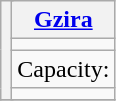<table class="wikitable" style="text-align:center">
<tr>
<th rowspan="4" colspan="2"></th>
<th><a href='#'>Gzira</a></th>
</tr>
<tr>
<td></td>
</tr>
<tr>
<td>Capacity:</td>
</tr>
<tr>
<td></td>
</tr>
<tr>
</tr>
</table>
